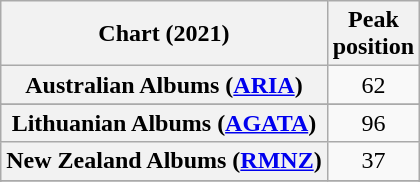<table class="wikitable sortable plainrowheaders" style="text-align:center">
<tr>
<th scope="col">Chart (2021)</th>
<th scope="col">Peak<br>position</th>
</tr>
<tr>
<th scope="row">Australian Albums (<a href='#'>ARIA</a>)</th>
<td>62</td>
</tr>
<tr>
</tr>
<tr>
<th scope="row">Lithuanian Albums (<a href='#'>AGATA</a>)</th>
<td>96</td>
</tr>
<tr>
<th scope="row">New Zealand Albums (<a href='#'>RMNZ</a>)</th>
<td>37</td>
</tr>
<tr>
</tr>
<tr>
</tr>
<tr>
</tr>
</table>
